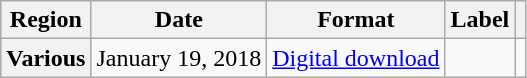<table class="wikitable sortable plainrowheaders">
<tr>
<th scope="col">Region</th>
<th scope="col">Date</th>
<th scope="col">Format</th>
<th scope="col">Label</th>
<th scope="col"></th>
</tr>
<tr>
<th scope="row">Various</th>
<td>January 19, 2018</td>
<td><a href='#'>Digital download</a></td>
<td rowspan="3"></td>
<td></td>
</tr>
</table>
